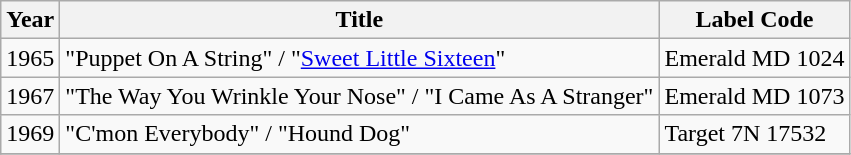<table class="wikitable">
<tr>
<th>Year</th>
<th>Title</th>
<th>Label Code</th>
</tr>
<tr>
<td>1965</td>
<td>"Puppet On A String" / "<a href='#'>Sweet Little Sixteen</a>"</td>
<td>Emerald MD 1024</td>
</tr>
<tr>
<td>1967</td>
<td>"The Way You Wrinkle Your Nose" / "I Came As A Stranger"</td>
<td>Emerald MD 1073</td>
</tr>
<tr>
<td>1969</td>
<td>"C'mon Everybody" / "Hound Dog"</td>
<td>Target 7N 17532</td>
</tr>
<tr>
</tr>
</table>
